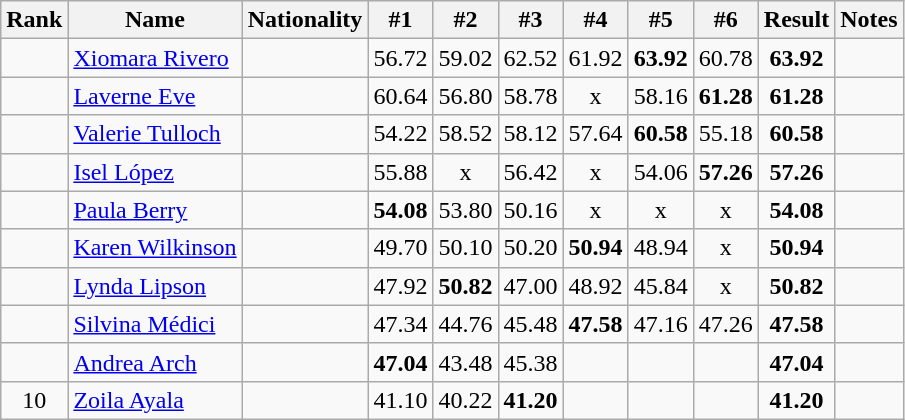<table class="wikitable sortable" style="text-align:center">
<tr>
<th>Rank</th>
<th>Name</th>
<th>Nationality</th>
<th>#1</th>
<th>#2</th>
<th>#3</th>
<th>#4</th>
<th>#5</th>
<th>#6</th>
<th>Result</th>
<th>Notes</th>
</tr>
<tr>
<td></td>
<td align=left><a href='#'>Xiomara Rivero</a></td>
<td align=left></td>
<td>56.72</td>
<td>59.02</td>
<td>62.52</td>
<td>61.92</td>
<td><strong>63.92</strong></td>
<td>60.78</td>
<td><strong>63.92</strong></td>
<td></td>
</tr>
<tr>
<td></td>
<td align=left><a href='#'>Laverne Eve</a></td>
<td align=left></td>
<td>60.64</td>
<td>56.80</td>
<td>58.78</td>
<td>x</td>
<td>58.16</td>
<td><strong>61.28</strong></td>
<td><strong>61.28</strong></td>
<td></td>
</tr>
<tr>
<td></td>
<td align=left><a href='#'>Valerie Tulloch</a></td>
<td align=left></td>
<td>54.22</td>
<td>58.52</td>
<td>58.12</td>
<td>57.64</td>
<td><strong>60.58</strong></td>
<td>55.18</td>
<td><strong>60.58</strong></td>
<td></td>
</tr>
<tr>
<td></td>
<td align=left><a href='#'>Isel López</a></td>
<td align=left></td>
<td>55.88</td>
<td>x</td>
<td>56.42</td>
<td>x</td>
<td>54.06</td>
<td><strong>57.26</strong></td>
<td><strong>57.26</strong></td>
<td></td>
</tr>
<tr>
<td></td>
<td align=left><a href='#'>Paula Berry</a></td>
<td align=left></td>
<td><strong>54.08</strong></td>
<td>53.80</td>
<td>50.16</td>
<td>x</td>
<td>x</td>
<td>x</td>
<td><strong>54.08</strong></td>
<td></td>
</tr>
<tr>
<td></td>
<td align=left><a href='#'>Karen Wilkinson</a></td>
<td align=left></td>
<td>49.70</td>
<td>50.10</td>
<td>50.20</td>
<td><strong>50.94</strong></td>
<td>48.94</td>
<td>x</td>
<td><strong>50.94</strong></td>
<td></td>
</tr>
<tr>
<td></td>
<td align=left><a href='#'>Lynda Lipson</a></td>
<td align=left></td>
<td>47.92</td>
<td><strong>50.82</strong></td>
<td>47.00</td>
<td>48.92</td>
<td>45.84</td>
<td>x</td>
<td><strong>50.82</strong></td>
<td></td>
</tr>
<tr>
<td></td>
<td align=left><a href='#'>Silvina Médici</a></td>
<td align=left></td>
<td>47.34</td>
<td>44.76</td>
<td>45.48</td>
<td><strong>47.58</strong></td>
<td>47.16</td>
<td>47.26</td>
<td><strong>47.58</strong></td>
<td></td>
</tr>
<tr>
<td></td>
<td align=left><a href='#'>Andrea Arch</a></td>
<td align=left></td>
<td><strong>47.04</strong></td>
<td>43.48</td>
<td>45.38</td>
<td></td>
<td></td>
<td></td>
<td><strong>47.04</strong></td>
<td></td>
</tr>
<tr>
<td>10</td>
<td align=left><a href='#'>Zoila Ayala</a></td>
<td align=left></td>
<td>41.10</td>
<td>40.22</td>
<td><strong>41.20</strong></td>
<td></td>
<td></td>
<td></td>
<td><strong>41.20</strong></td>
<td></td>
</tr>
</table>
